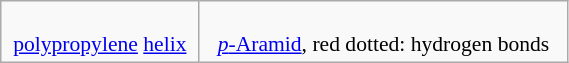<table class="wikitable floatright" style="text-align:center; font-size:90%;" width="30%">
<tr class="hintergrundfarbe2">
<td><br><a href='#'>polypropylene</a> <a href='#'>helix</a></td>
<td><br><a href='#'><em>p</em>-Aramid</a>, red dotted: hydrogen bonds</td>
</tr>
</table>
